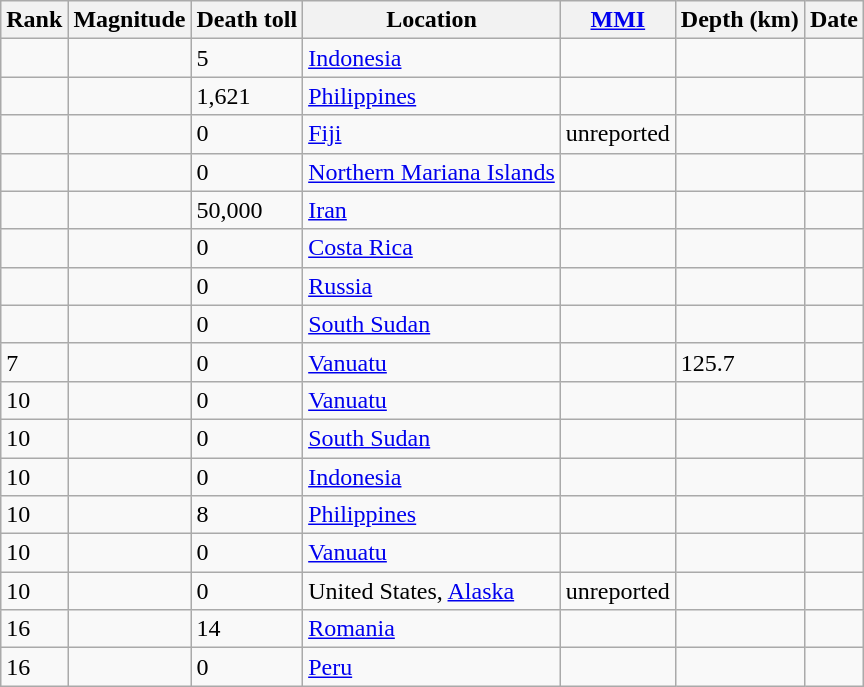<table class="sortable wikitable" style="font-size:100%;">
<tr>
<th>Rank</th>
<th>Magnitude</th>
<th>Death toll</th>
<th>Location</th>
<th><a href='#'>MMI</a></th>
<th>Depth (km)</th>
<th>Date</th>
</tr>
<tr>
<td></td>
<td></td>
<td>5</td>
<td> <a href='#'>Indonesia</a></td>
<td></td>
<td></td>
<td></td>
</tr>
<tr>
<td></td>
<td></td>
<td>1,621</td>
<td> <a href='#'>Philippines</a></td>
<td></td>
<td></td>
<td></td>
</tr>
<tr>
<td></td>
<td></td>
<td>0</td>
<td> <a href='#'>Fiji</a></td>
<td>unreported</td>
<td></td>
<td></td>
</tr>
<tr>
<td></td>
<td></td>
<td>0</td>
<td> <a href='#'>Northern Mariana Islands</a></td>
<td></td>
<td></td>
<td></td>
</tr>
<tr>
<td></td>
<td></td>
<td>50,000</td>
<td> <a href='#'>Iran</a></td>
<td></td>
<td></td>
<td></td>
</tr>
<tr>
<td></td>
<td></td>
<td>0</td>
<td> <a href='#'>Costa Rica</a></td>
<td></td>
<td></td>
<td></td>
</tr>
<tr>
<td></td>
<td></td>
<td>0</td>
<td> <a href='#'>Russia</a></td>
<td></td>
<td></td>
<td></td>
</tr>
<tr>
<td></td>
<td></td>
<td>0</td>
<td> <a href='#'>South Sudan</a></td>
<td></td>
<td></td>
<td></td>
</tr>
<tr>
<td>7</td>
<td></td>
<td>0</td>
<td> <a href='#'>Vanuatu</a></td>
<td></td>
<td>125.7</td>
<td></td>
</tr>
<tr>
<td>10</td>
<td></td>
<td>0</td>
<td> <a href='#'>Vanuatu</a></td>
<td></td>
<td></td>
<td></td>
</tr>
<tr>
<td>10</td>
<td></td>
<td>0</td>
<td> <a href='#'>South Sudan</a></td>
<td></td>
<td></td>
<td></td>
</tr>
<tr>
<td>10</td>
<td></td>
<td>0</td>
<td> <a href='#'>Indonesia</a></td>
<td></td>
<td></td>
<td></td>
</tr>
<tr>
<td>10</td>
<td></td>
<td>8</td>
<td> <a href='#'>Philippines</a></td>
<td></td>
<td></td>
<td></td>
</tr>
<tr>
<td>10</td>
<td></td>
<td>0</td>
<td> <a href='#'>Vanuatu</a></td>
<td></td>
<td></td>
<td></td>
</tr>
<tr>
<td>10</td>
<td></td>
<td>0</td>
<td> United States, <a href='#'>Alaska</a></td>
<td>unreported</td>
<td></td>
<td></td>
</tr>
<tr>
<td>16</td>
<td></td>
<td>14</td>
<td> <a href='#'>Romania</a></td>
<td></td>
<td></td>
<td></td>
</tr>
<tr>
<td>16</td>
<td></td>
<td>0</td>
<td> <a href='#'>Peru</a></td>
<td></td>
<td></td>
<td></td>
</tr>
</table>
